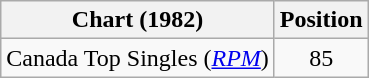<table class="wikitable plainrowheaders" style="text-align:center">
<tr>
<th>Chart (1982)</th>
<th>Position</th>
</tr>
<tr>
<td>Canada Top Singles (<em><a href='#'>RPM</a></em>)</td>
<td style="text-align:center;">85</td>
</tr>
</table>
